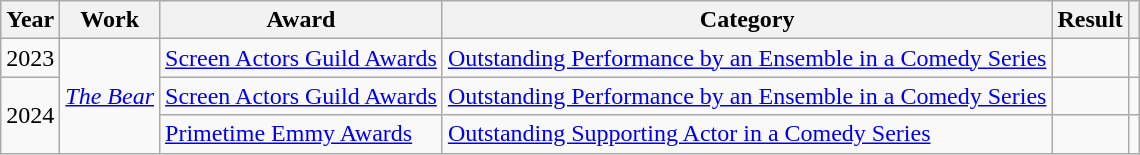<table class="wikitable sortable">
<tr>
<th>Year</th>
<th>Work</th>
<th>Award</th>
<th>Category</th>
<th>Result</th>
<th class="unsortable"></th>
</tr>
<tr>
<td align="center">2023</td>
<td rowspan="3"><em><a href='#'>The Bear</a></em></td>
<td><a href='#'>Screen Actors Guild Awards</a></td>
<td><a href='#'>Outstanding Performance by an Ensemble in a Comedy Series</a></td>
<td></td>
<td align="center"></td>
</tr>
<tr>
<td rowspan="2" align="center">2024</td>
<td><a href='#'>Screen Actors Guild Awards</a></td>
<td><a href='#'>Outstanding Performance by an Ensemble in a Comedy Series</a></td>
<td></td>
<td align="center"></td>
</tr>
<tr>
<td><a href='#'>Primetime Emmy Awards</a></td>
<td><a href='#'>Outstanding Supporting Actor in a Comedy Series</a></td>
<td></td>
<td align="center"></td>
</tr>
</table>
